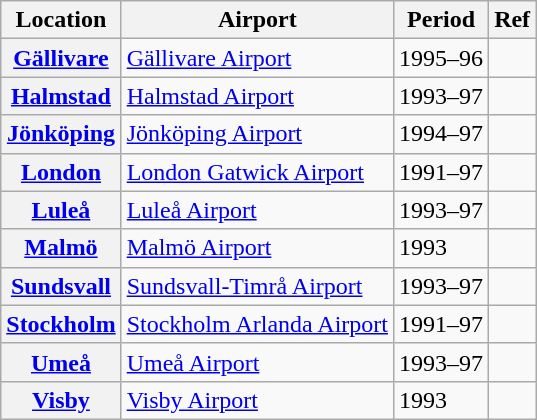<table class="wikitable plainrowheaders sortable">
<tr>
<th scope=col>Location</th>
<th scope=col>Airport</th>
<th scope=col>Period</th>
<th scope=col class=unsortable>Ref</th>
</tr>
<tr>
<th scope=row><a href='#'>Gällivare</a></th>
<td><a href='#'>Gällivare Airport</a></td>
<td>1995–96</td>
<td align=center></td>
</tr>
<tr>
<th scope=row><a href='#'>Halmstad</a></th>
<td><a href='#'>Halmstad Airport</a></td>
<td>1993–97</td>
<td align=center></td>
</tr>
<tr>
<th scope=row><a href='#'>Jönköping</a></th>
<td><a href='#'>Jönköping Airport</a></td>
<td>1994–97</td>
<td align=center></td>
</tr>
<tr>
<th scope=row><a href='#'>London</a></th>
<td><a href='#'>London Gatwick Airport</a></td>
<td>1991–97</td>
<td align=center></td>
</tr>
<tr>
<th scope=row><a href='#'>Luleå</a></th>
<td><a href='#'>Luleå Airport</a></td>
<td>1993–97</td>
<td align=center></td>
</tr>
<tr>
<th scope=row><a href='#'>Malmö</a></th>
<td><a href='#'>Malmö Airport</a></td>
<td>1993</td>
<td align=center></td>
</tr>
<tr>
<th scope=row><a href='#'>Sundsvall</a></th>
<td><a href='#'>Sundsvall-Timrå Airport</a></td>
<td>1993–97</td>
<td align=center></td>
</tr>
<tr>
<th scope=row><a href='#'>Stockholm</a></th>
<td><a href='#'>Stockholm Arlanda Airport</a></td>
<td>1991–97</td>
<td align=center></td>
</tr>
<tr>
<th scope=row><a href='#'>Umeå</a></th>
<td><a href='#'>Umeå Airport</a></td>
<td>1993–97</td>
<td align=center></td>
</tr>
<tr>
<th scope=row><a href='#'>Visby</a></th>
<td><a href='#'>Visby Airport</a></td>
<td>1993</td>
<td align=center></td>
</tr>
</table>
